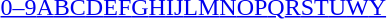<table id="toc" class="toc" summary="Class">
<tr>
<th></th>
</tr>
<tr>
<td style="text-align:center;"><a href='#'>0–9</a><a href='#'>A</a><a href='#'>B</a><a href='#'>C</a><a href='#'>D</a><a href='#'>E</a><a href='#'>F</a><a href='#'>G</a><a href='#'>H</a><a href='#'>I</a><a href='#'>J</a><a href='#'>L</a><a href='#'>M</a><a href='#'>N</a><a href='#'>O</a><a href='#'>P</a><a href='#'>Q</a><a href='#'>R</a><a href='#'>S</a><a href='#'>T</a><a href='#'>U</a><a href='#'>W</a><a href='#'>Y</a></td>
</tr>
</table>
